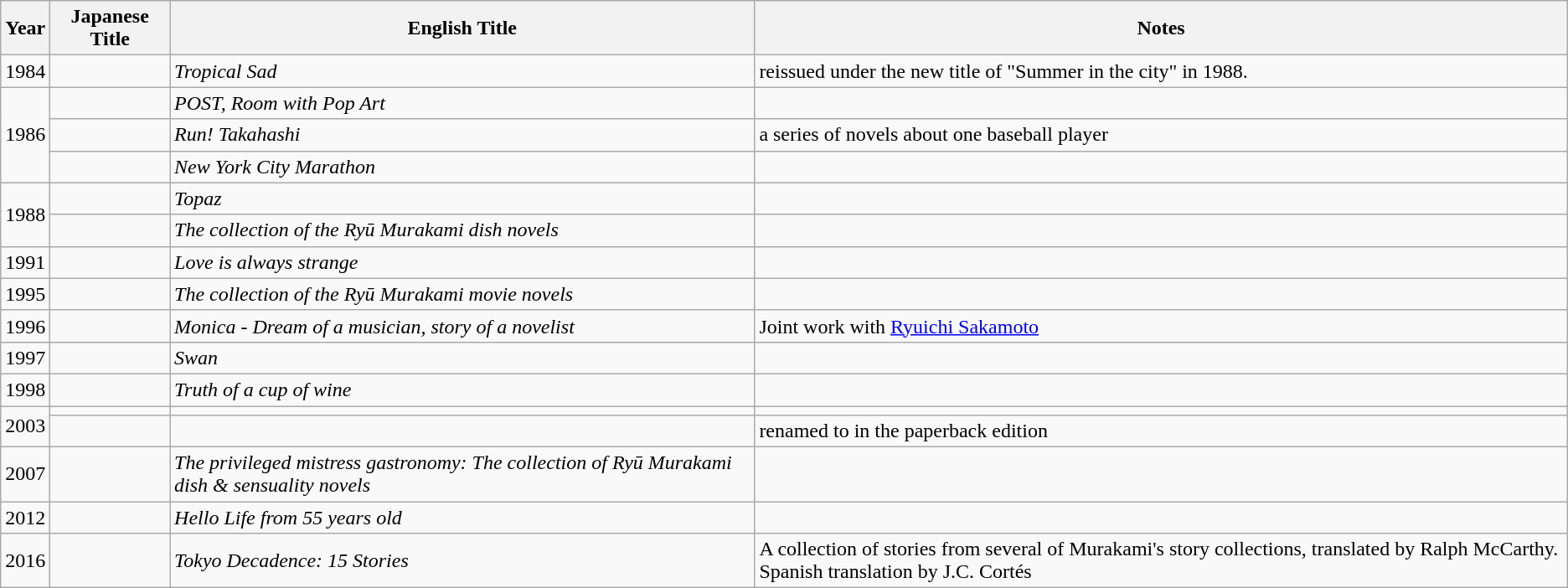<table class="wikitable">
<tr>
<th>Year</th>
<th>Japanese Title</th>
<th>English Title</th>
<th>Notes</th>
</tr>
<tr>
<td>1984</td>
<td></td>
<td><em>Tropical Sad</em></td>
<td>reissued under the new title of "Summer in the city" in 1988.</td>
</tr>
<tr>
<td rowspan=3>1986</td>
<td></td>
<td><em>POST, Room with Pop Art</em></td>
<td></td>
</tr>
<tr>
<td></td>
<td><em>Run! Takahashi</em></td>
<td>a series of novels about one baseball player</td>
</tr>
<tr>
<td></td>
<td><em>New York City Marathon</em></td>
<td></td>
</tr>
<tr>
<td rowspan=2>1988</td>
<td></td>
<td><em>Topaz</em></td>
<td></td>
</tr>
<tr>
<td></td>
<td><em>The collection of the Ryū Murakami dish novels</em></td>
<td></td>
</tr>
<tr>
<td>1991</td>
<td></td>
<td><em>Love is always strange</em></td>
<td></td>
</tr>
<tr>
<td>1995</td>
<td></td>
<td><em>The collection of the Ryū Murakami movie novels</em></td>
<td></td>
</tr>
<tr>
<td>1996</td>
<td></td>
<td><em>Monica - Dream of a musician, story of a novelist</em></td>
<td>Joint work with <a href='#'>Ryuichi Sakamoto</a></td>
</tr>
<tr>
<td>1997</td>
<td></td>
<td><em>Swan</em></td>
<td></td>
</tr>
<tr>
<td>1998</td>
<td></td>
<td><em>Truth of a cup of wine</em></td>
<td></td>
</tr>
<tr>
<td rowspan=2>2003</td>
<td></td>
<td></td>
<td></td>
</tr>
<tr>
<td></td>
<td></td>
<td>renamed to  in the paperback edition</td>
</tr>
<tr>
<td>2007</td>
<td></td>
<td><em>The privileged mistress gastronomy: The collection of Ryū Murakami dish & sensuality novels</em></td>
<td></td>
</tr>
<tr>
<td>2012</td>
<td></td>
<td><em>Hello Life from 55 years old</em></td>
<td></td>
</tr>
<tr>
<td>2016</td>
<td></td>
<td><em>Tokyo Decadence: 15 Stories</em></td>
<td>A collection of stories from several of Murakami's story collections, translated by Ralph McCarthy. Spanish translation by J.C. Cortés</td>
</tr>
</table>
